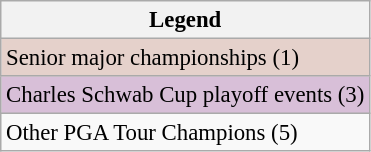<table class="wikitable" style="font-size:95%;">
<tr>
<th>Legend</th>
</tr>
<tr style="background:#e5d1cb;">
<td>Senior major championships (1)</td>
</tr>
<tr style="background:thistle">
<td>Charles Schwab Cup playoff events (3)</td>
</tr>
<tr>
<td>Other PGA Tour Champions (5)</td>
</tr>
</table>
